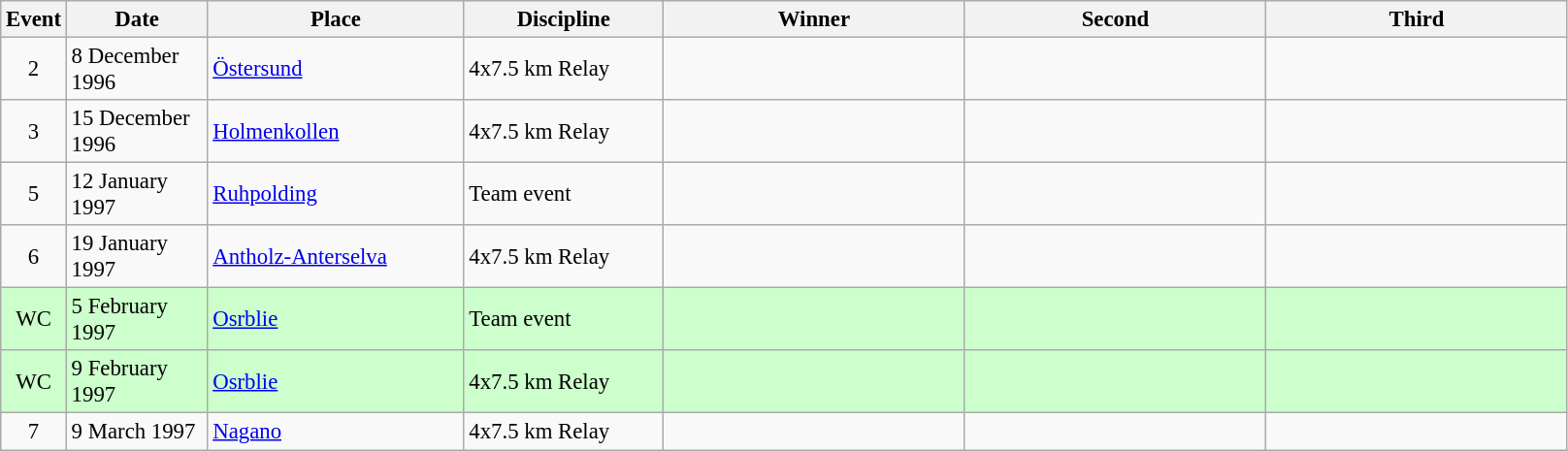<table class="wikitable" style="font-size:95%;">
<tr>
<th width="30">Event</th>
<th width="90">Date</th>
<th width="169">Place</th>
<th width="130">Discipline</th>
<th width="200">Winner</th>
<th width="200">Second</th>
<th width="200">Third</th>
</tr>
<tr>
<td align=center>2</td>
<td>8 December 1996</td>
<td> <a href='#'>Östersund</a></td>
<td>4x7.5 km Relay</td>
<td></td>
<td></td>
<td></td>
</tr>
<tr>
<td align=center>3</td>
<td>15 December 1996</td>
<td> <a href='#'>Holmenkollen</a></td>
<td>4x7.5 km Relay</td>
<td></td>
<td></td>
<td></td>
</tr>
<tr>
<td align=center>5</td>
<td>12 January 1997</td>
<td> <a href='#'>Ruhpolding</a></td>
<td>Team event</td>
<td></td>
<td></td>
<td></td>
</tr>
<tr>
<td align=center>6</td>
<td>19 January 1997</td>
<td> <a href='#'>Antholz-Anterselva</a></td>
<td>4x7.5 km Relay</td>
<td></td>
<td></td>
<td></td>
</tr>
<tr style="background:#CCFFCC">
<td align=center>WC</td>
<td>5 February 1997</td>
<td> <a href='#'>Osrblie</a></td>
<td>Team event</td>
<td></td>
<td></td>
<td></td>
</tr>
<tr style="background:#CCFFCC">
<td align=center>WC</td>
<td>9 February 1997</td>
<td> <a href='#'>Osrblie</a></td>
<td>4x7.5 km Relay</td>
<td></td>
<td></td>
<td></td>
</tr>
<tr>
<td align=center>7</td>
<td>9 March 1997</td>
<td> <a href='#'>Nagano</a></td>
<td>4x7.5 km Relay</td>
<td></td>
<td></td>
<td></td>
</tr>
</table>
